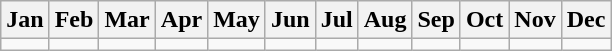<table class="wikitable">
<tr>
<th>Jan</th>
<th>Feb</th>
<th>Mar</th>
<th>Apr</th>
<th>May</th>
<th>Jun</th>
<th>Jul</th>
<th>Aug</th>
<th>Sep</th>
<th>Oct</th>
<th>Nov</th>
<th>Dec</th>
</tr>
<tr>
<td></td>
<td></td>
<td></td>
<td></td>
<td></td>
<td></td>
<td></td>
<td></td>
<td></td>
<td></td>
<td></td>
<td></td>
</tr>
</table>
